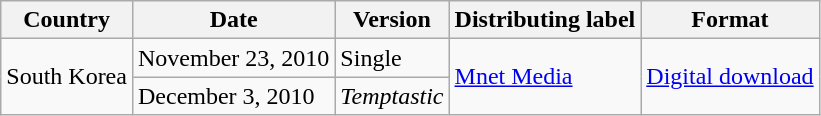<table class="wikitable">
<tr>
<th>Country</th>
<th>Date</th>
<th>Version</th>
<th>Distributing label</th>
<th>Format</th>
</tr>
<tr>
<td rowspan="2">South Korea</td>
<td>November 23, 2010</td>
<td>Single</td>
<td rowspan="2"><a href='#'>Mnet Media</a></td>
<td rowspan="2"><a href='#'>Digital download</a></td>
</tr>
<tr>
<td>December 3, 2010</td>
<td><em>Temptastic</em></td>
</tr>
</table>
